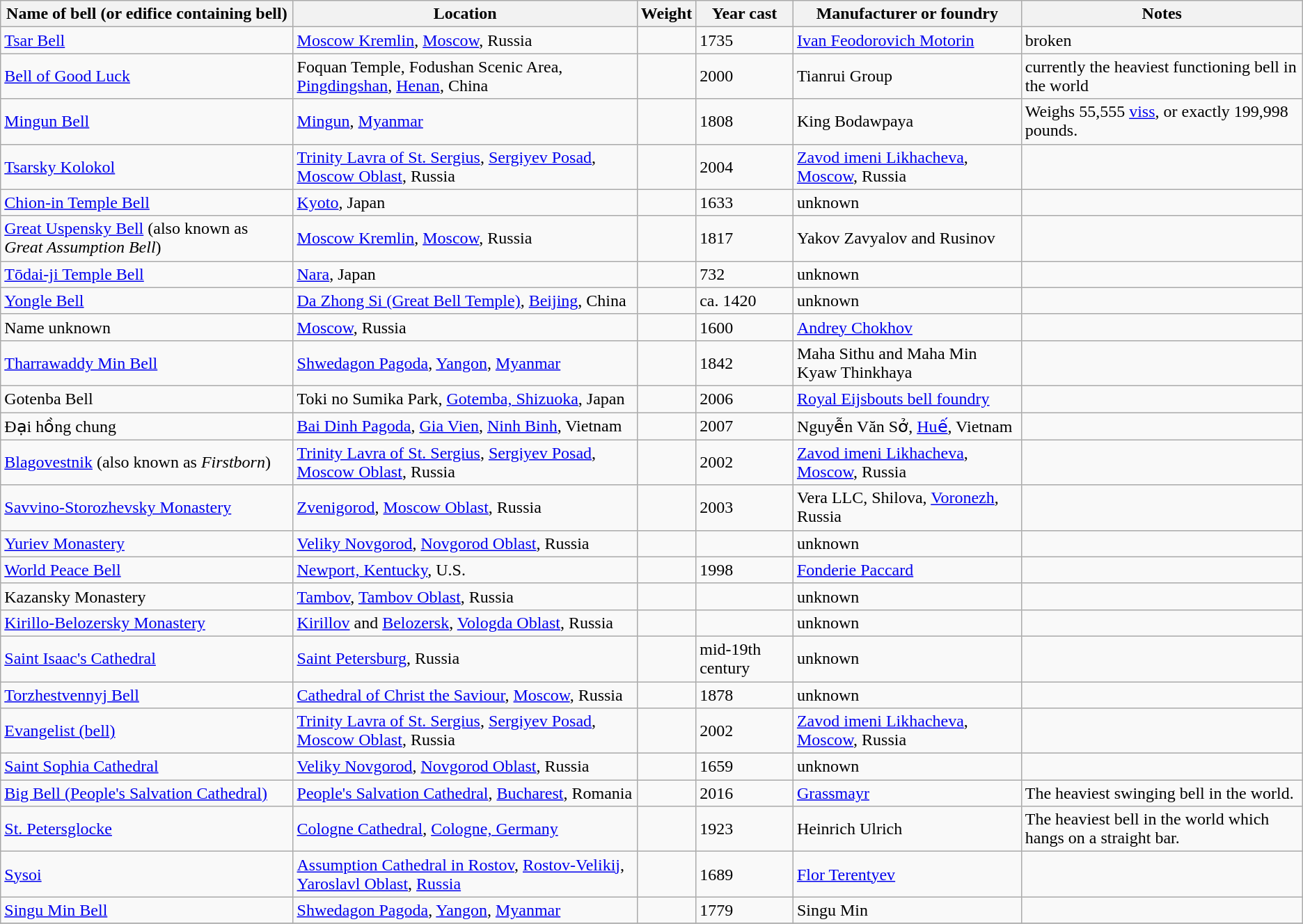<table class ="wikitable sortable">
<tr>
<th>Name of bell (or edifice containing bell)</th>
<th>Location</th>
<th>Weight</th>
<th>Year cast</th>
<th>Manufacturer or foundry</th>
<th>Notes</th>
</tr>
<tr>
<td><a href='#'>Tsar Bell</a></td>
<td><a href='#'>Moscow Kremlin</a>, <a href='#'>Moscow</a>, Russia</td>
<td></td>
<td>1735</td>
<td><a href='#'>Ivan Feodorovich Motorin</a></td>
<td>broken</td>
</tr>
<tr>
<td><a href='#'>Bell of Good Luck</a></td>
<td>Foquan Temple, Fodushan Scenic Area, <a href='#'>Pingdingshan</a>, <a href='#'>Henan</a>, China</td>
<td></td>
<td>2000</td>
<td>Tianrui Group</td>
<td>currently the heaviest functioning bell in the world</td>
</tr>
<tr>
<td><a href='#'>Mingun Bell</a></td>
<td><a href='#'>Mingun</a>, <a href='#'>Myanmar</a></td>
<td></td>
<td>1808</td>
<td>King Bodawpaya</td>
<td>Weighs 55,555 <a href='#'>viss</a>, or exactly 199,998 pounds.</td>
</tr>
<tr>
<td><a href='#'>Tsarsky Kolokol</a></td>
<td><a href='#'>Trinity Lavra of St. Sergius</a>, <a href='#'>Sergiyev Posad</a>, <a href='#'>Moscow Oblast</a>, Russia</td>
<td></td>
<td>2004</td>
<td><a href='#'>Zavod imeni Likhacheva</a>, <a href='#'>Moscow</a>, Russia</td>
<td></td>
</tr>
<tr>
<td><a href='#'>Chion-in Temple Bell</a></td>
<td><a href='#'>Kyoto</a>, Japan</td>
<td></td>
<td>1633</td>
<td>unknown</td>
<td></td>
</tr>
<tr>
<td><a href='#'>Great Uspensky Bell</a> (also known as <em>Great Assumption Bell</em>)</td>
<td><a href='#'>Moscow Kremlin</a>, <a href='#'>Moscow</a>, Russia</td>
<td></td>
<td>1817</td>
<td>Yakov Zavyalov and Rusinov</td>
<td></td>
</tr>
<tr>
<td><a href='#'>Tōdai-ji Temple Bell</a></td>
<td><a href='#'>Nara</a>, Japan</td>
<td></td>
<td>732</td>
<td>unknown</td>
<td></td>
</tr>
<tr>
<td><a href='#'>Yongle Bell</a></td>
<td><a href='#'>Da Zhong Si (Great Bell Temple)</a>, <a href='#'>Beijing</a>, China</td>
<td></td>
<td>ca. 1420</td>
<td>unknown</td>
<td></td>
</tr>
<tr>
<td>Name unknown</td>
<td><a href='#'>Moscow</a>, Russia</td>
<td></td>
<td>1600</td>
<td><a href='#'>Andrey Chokhov</a></td>
<td></td>
</tr>
<tr>
<td><a href='#'>Tharrawaddy Min Bell</a></td>
<td><a href='#'>Shwedagon Pagoda</a>, <a href='#'>Yangon</a>, <a href='#'>Myanmar</a></td>
<td></td>
<td>1842</td>
<td>Maha Sithu and Maha Min Kyaw Thinkhaya</td>
<td></td>
</tr>
<tr>
<td>Gotenba Bell</td>
<td>Toki no Sumika Park, <a href='#'>Gotemba, Shizuoka</a>, Japan</td>
<td></td>
<td>2006</td>
<td><a href='#'>Royal Eijsbouts bell foundry</a></td>
<td></td>
</tr>
<tr>
<td>Đại hồng chung</td>
<td><a href='#'>Bai Dinh Pagoda</a>, <a href='#'>Gia Vien</a>, <a href='#'>Ninh Binh</a>, Vietnam</td>
<td></td>
<td>2007</td>
<td>Nguyễn Văn Sở, <a href='#'>Huế</a>, Vietnam</td>
<td></td>
</tr>
<tr>
<td><a href='#'>Blagovestnik</a> (also known as <em>Firstborn</em>)</td>
<td><a href='#'>Trinity Lavra of St. Sergius</a>, <a href='#'>Sergiyev Posad</a>, <a href='#'>Moscow Oblast</a>, Russia</td>
<td></td>
<td>2002</td>
<td><a href='#'>Zavod imeni Likhacheva</a>, <a href='#'>Moscow</a>, Russia</td>
<td></td>
</tr>
<tr>
<td><a href='#'>Savvino-Storozhevsky Monastery</a></td>
<td><a href='#'>Zvenigorod</a>, <a href='#'>Moscow Oblast</a>, Russia</td>
<td></td>
<td>2003</td>
<td>Vera LLC, Shilova, <a href='#'>Voronezh</a>, Russia</td>
<td></td>
</tr>
<tr>
<td><a href='#'>Yuriev Monastery</a></td>
<td><a href='#'>Veliky Novgorod</a>, <a href='#'>Novgorod Oblast</a>, Russia</td>
<td></td>
<td></td>
<td>unknown</td>
<td></td>
</tr>
<tr>
<td><a href='#'>World Peace Bell</a></td>
<td><a href='#'>Newport, Kentucky</a>, U.S.</td>
<td></td>
<td>1998</td>
<td><a href='#'>Fonderie Paccard</a></td>
<td></td>
</tr>
<tr>
<td>Kazansky Monastery</td>
<td><a href='#'>Tambov</a>, <a href='#'>Tambov Oblast</a>, Russia</td>
<td></td>
<td></td>
<td>unknown</td>
<td></td>
</tr>
<tr>
<td><a href='#'>Kirillo-Belozersky Monastery</a></td>
<td><a href='#'>Kirillov</a> and <a href='#'>Belozersk</a>, <a href='#'>Vologda Oblast</a>, Russia</td>
<td></td>
<td></td>
<td>unknown</td>
<td></td>
</tr>
<tr>
<td><a href='#'>Saint Isaac's Cathedral</a></td>
<td><a href='#'>Saint Petersburg</a>, Russia</td>
<td></td>
<td>mid-19th century</td>
<td>unknown</td>
<td></td>
</tr>
<tr>
<td><a href='#'>Torzhestvennyj Bell</a></td>
<td><a href='#'>Cathedral of Christ the Saviour</a>, <a href='#'>Moscow</a>, Russia</td>
<td></td>
<td>1878</td>
<td>unknown</td>
<td></td>
</tr>
<tr>
<td><a href='#'>Evangelist (bell)</a></td>
<td><a href='#'>Trinity Lavra of St. Sergius</a>, <a href='#'>Sergiyev Posad</a>, <a href='#'>Moscow Oblast</a>, Russia</td>
<td></td>
<td>2002</td>
<td><a href='#'>Zavod imeni Likhacheva</a>, <a href='#'>Moscow</a>, Russia</td>
<td></td>
</tr>
<tr>
<td><a href='#'>Saint Sophia Cathedral</a></td>
<td><a href='#'>Veliky Novgorod</a>, <a href='#'>Novgorod Oblast</a>, Russia</td>
<td></td>
<td>1659</td>
<td>unknown</td>
<td></td>
</tr>
<tr>
<td><a href='#'>Big Bell (People's Salvation Cathedral)</a></td>
<td><a href='#'>People's Salvation Cathedral</a>, <a href='#'>Bucharest</a>, Romania</td>
<td></td>
<td>2016</td>
<td><a href='#'>Grassmayr</a></td>
<td>The heaviest swinging bell in the world.</td>
</tr>
<tr>
<td><a href='#'>St. Petersglocke</a></td>
<td><a href='#'>Cologne Cathedral</a>, <a href='#'>Cologne, Germany</a></td>
<td></td>
<td>1923</td>
<td>Heinrich Ulrich</td>
<td>The heaviest bell in the world which hangs on a straight bar.</td>
</tr>
<tr>
<td><a href='#'>Sysoi</a></td>
<td><a href='#'>Assumption Cathedral in Rostov</a>, <a href='#'>Rostov-Velikij</a>, <a href='#'>Yaroslavl Oblast</a>, <a href='#'>Russia</a></td>
<td></td>
<td>1689</td>
<td><a href='#'>Flor Terentyev</a></td>
<td></td>
</tr>
<tr>
<td><a href='#'>Singu Min Bell</a></td>
<td><a href='#'>Shwedagon Pagoda</a>, <a href='#'>Yangon</a>, <a href='#'>Myanmar</a></td>
<td></td>
<td>1779</td>
<td>Singu Min</td>
<td></td>
</tr>
<tr>
</tr>
</table>
